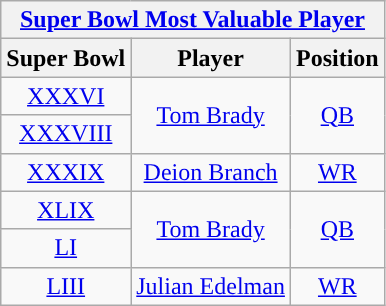<table class="wikitable sortable" style="text-align:center">
<tr>
<th colspan="3"><a href='#'><span><u>Super Bowl Most Valuable Player</u></span></a></th>
</tr>
<tr>
<th>Super Bowl</th>
<th>Player</th>
<th>Position</th>
</tr>
<tr>
<td><a href='#'>XXXVI</a></td>
<td rowspan=2><a href='#'>Tom Brady</a></td>
<td rowspan=2><a href='#'>QB</a></td>
</tr>
<tr>
<td><a href='#'>XXXVIII</a></td>
</tr>
<tr>
<td><a href='#'>XXXIX</a></td>
<td><a href='#'>Deion Branch</a></td>
<td><a href='#'>WR</a></td>
</tr>
<tr>
<td><a href='#'>XLIX</a></td>
<td rowspan=2><a href='#'>Tom Brady</a></td>
<td rowspan=2><a href='#'>QB</a></td>
</tr>
<tr>
<td><a href='#'>LI</a></td>
</tr>
<tr>
<td><a href='#'>LIII</a></td>
<td><a href='#'>Julian Edelman</a></td>
<td><a href='#'>WR</a></td>
</tr>
</table>
